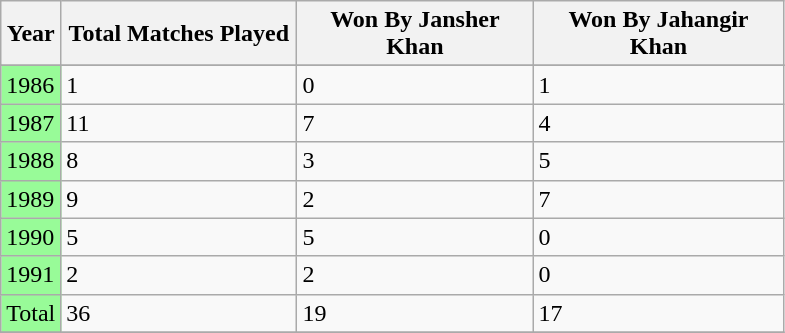<table class="sortable wikitable">
<tr>
<th width="30">Year</th>
<th width="150">Total Matches Played</th>
<th width="150">Won By Jansher Khan</th>
<th width="160">Won By Jahangir Khan</th>
</tr>
<tr>
</tr>
<tr>
<td bgcolor="98FB98">1986</td>
<td>1</td>
<td>0</td>
<td>1</td>
</tr>
<tr>
<td bgcolor="98FB98">1987</td>
<td>11</td>
<td>7</td>
<td>4</td>
</tr>
<tr>
<td bgcolor="98FB98">1988</td>
<td>8</td>
<td>3</td>
<td>5</td>
</tr>
<tr>
<td bgcolor="98FB98">1989</td>
<td>9</td>
<td>2</td>
<td>7</td>
</tr>
<tr>
<td bgcolor="98FB98">1990</td>
<td>5</td>
<td>5</td>
<td>0</td>
</tr>
<tr>
<td bgcolor="98FB98">1991</td>
<td>2</td>
<td>2</td>
<td>0</td>
</tr>
<tr>
<td bgcolor="98FB98">Total</td>
<td>36</td>
<td>19</td>
<td>17</td>
</tr>
<tr>
</tr>
</table>
